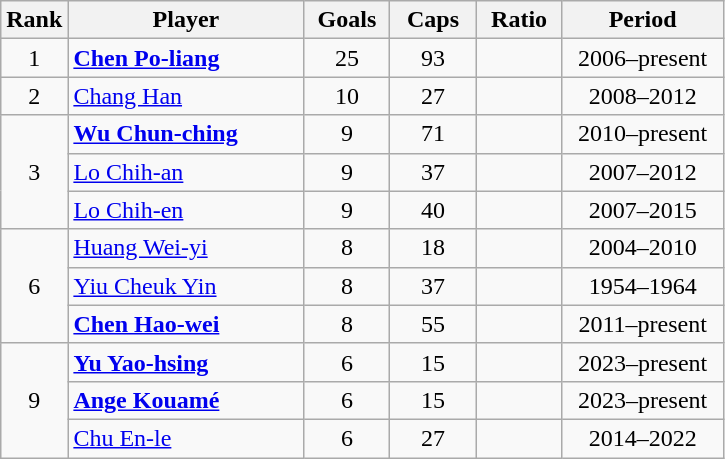<table class="wikitable sortable" style="text-align:center;">
<tr>
<th width=30px>Rank</th>
<th style="width:150px;">Player</th>
<th width=50px>Goals</th>
<th width=50px>Caps</th>
<th width=50px>Ratio</th>
<th style="width:100px;">Period</th>
</tr>
<tr>
<td>1</td>
<td style="text-align:left;"><strong><a href='#'>Chen Po-liang</a></strong></td>
<td>25</td>
<td>93</td>
<td></td>
<td>2006–present</td>
</tr>
<tr>
<td>2</td>
<td style="text-align:left;"><a href='#'>Chang Han</a></td>
<td>10</td>
<td>27</td>
<td></td>
<td>2008–2012</td>
</tr>
<tr>
<td rowspan=3>3</td>
<td style="text-align:left;"><strong><a href='#'>Wu Chun-ching</a></strong></td>
<td>9</td>
<td>71</td>
<td></td>
<td>2010–present</td>
</tr>
<tr>
<td style="text-align:left;"><a href='#'>Lo Chih-an</a></td>
<td>9</td>
<td>37</td>
<td></td>
<td>2007–2012</td>
</tr>
<tr>
<td style="text-align:left;"><a href='#'>Lo Chih-en</a></td>
<td>9</td>
<td>40</td>
<td></td>
<td>2007–2015</td>
</tr>
<tr>
<td rowspan=3>6</td>
<td style="text-align:left;"><a href='#'>Huang Wei-yi</a></td>
<td>8</td>
<td>18</td>
<td></td>
<td>2004–2010</td>
</tr>
<tr>
<td style="text-align:left;"><a href='#'>Yiu Cheuk Yin</a></td>
<td>8</td>
<td>37</td>
<td></td>
<td>1954–1964</td>
</tr>
<tr>
<td style="text-align:left;"><strong><a href='#'>Chen Hao-wei</a></strong></td>
<td>8</td>
<td>55</td>
<td></td>
<td>2011–present</td>
</tr>
<tr>
<td rowspan=3>9</td>
<td style="text-align:left;"><strong><a href='#'>Yu Yao-hsing</a></strong></td>
<td>6</td>
<td>15</td>
<td></td>
<td>2023–present</td>
</tr>
<tr>
<td style="text-align:left;"><strong><a href='#'>Ange Kouamé</a></strong></td>
<td>6</td>
<td>15</td>
<td></td>
<td>2023–present</td>
</tr>
<tr>
<td style="text-align:left;"><a href='#'>Chu En-le</a></td>
<td>6</td>
<td>27</td>
<td></td>
<td>2014–2022</td>
</tr>
</table>
